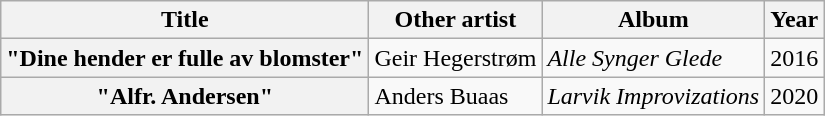<table class="wikitable plainrowheaders">
<tr>
<th scope=col>Title</th>
<th scope=col>Other artist</th>
<th scope=col>Album</th>
<th scope=col>Year</th>
</tr>
<tr>
<th scope=row>"Dine hender er fulle av blomster"</th>
<td>Geir Hegerstrøm</td>
<td><em>Alle Synger Glede</em></td>
<td>2016</td>
</tr>
<tr>
<th scope=row>"Alfr. Andersen"</th>
<td>Anders Buaas</td>
<td><em>Larvik Improvizations</em></td>
<td>2020</td>
</tr>
</table>
